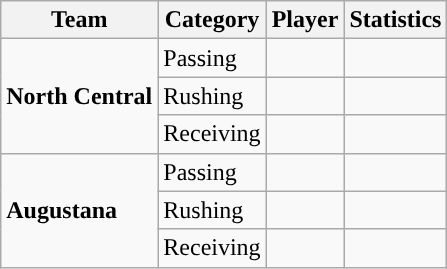<table class="wikitable" style="float: left;">
<tr>
<th>Team</th>
<th>Category</th>
<th>Player</th>
<th>Statistics</th>
</tr>
<tr>
<td rowspan=3><strong>North Central</strong></td>
<td>Passing</td>
<td></td>
<td></td>
</tr>
<tr>
<td>Rushing</td>
<td></td>
<td></td>
</tr>
<tr>
<td>Receiving</td>
<td></td>
<td></td>
</tr>
<tr>
<td rowspan=3><strong>Augustana</strong></td>
<td>Passing</td>
<td></td>
<td></td>
</tr>
<tr>
<td>Rushing</td>
<td></td>
<td></td>
</tr>
<tr>
<td>Receiving</td>
<td></td>
<td></td>
</tr>
</table>
